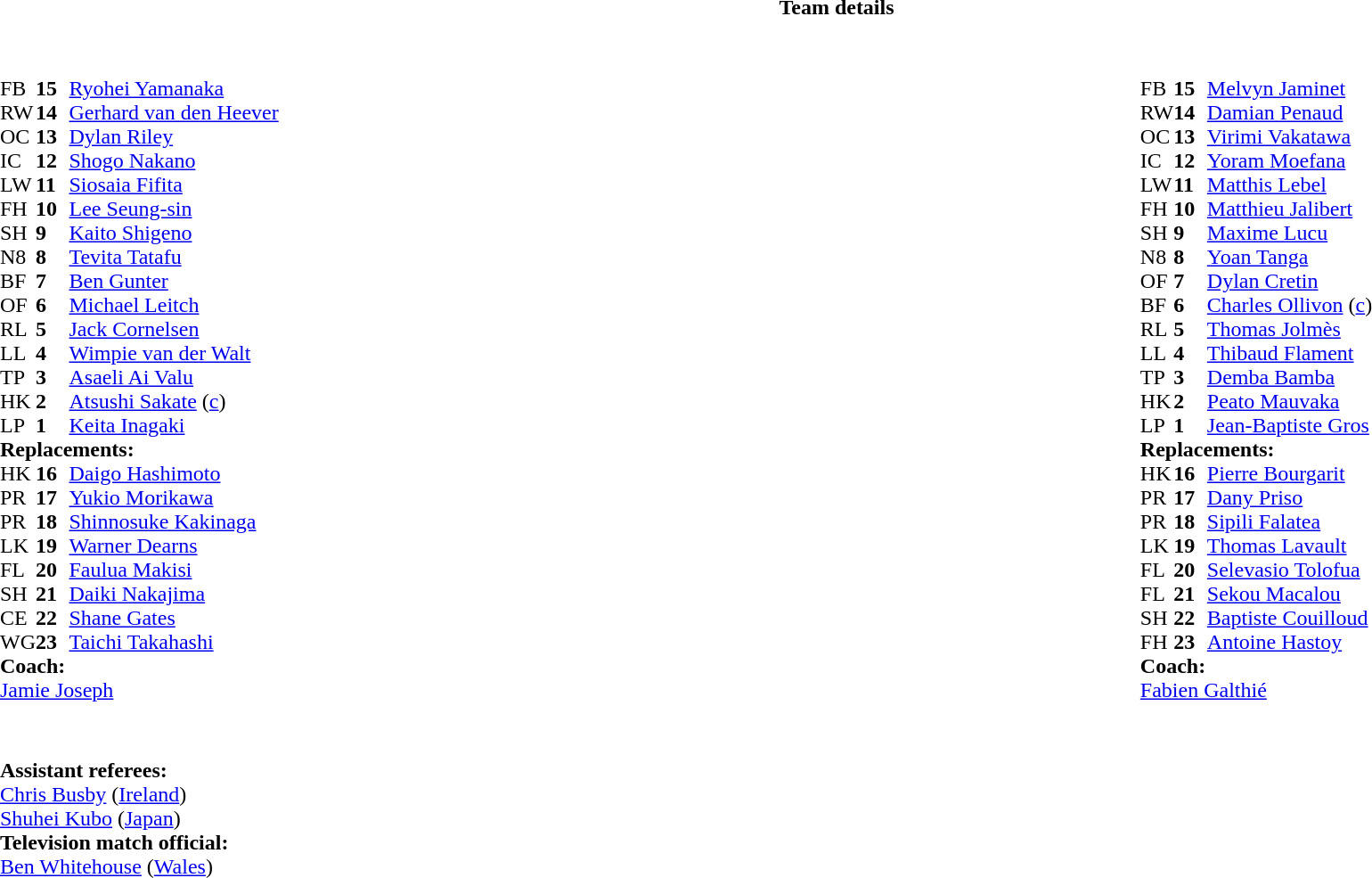<table border="0" style="width:100%;" class="collapsible collapsed">
<tr>
<th>Team details</th>
</tr>
<tr>
<td><br><table style="width:100%">
<tr>
<td style="vertical-align:top;width:50%"><br><table cellspacing="0" cellpadding="0">
<tr>
<th width="25"></th>
<th width="25"></th>
</tr>
<tr>
<td>FB</td>
<td><strong>15</strong></td>
<td><a href='#'>Ryohei Yamanaka</a></td>
</tr>
<tr>
<td>RW</td>
<td><strong>14</strong></td>
<td><a href='#'>Gerhard van den Heever</a></td>
<td></td>
<td></td>
</tr>
<tr>
<td>OC</td>
<td><strong>13</strong></td>
<td><a href='#'>Dylan Riley</a></td>
</tr>
<tr>
<td>IC</td>
<td><strong>12</strong></td>
<td><a href='#'>Shogo Nakano</a></td>
<td></td>
<td></td>
</tr>
<tr>
<td>LW</td>
<td><strong>11</strong></td>
<td><a href='#'>Siosaia Fifita</a></td>
</tr>
<tr>
<td>FH</td>
<td><strong>10</strong></td>
<td><a href='#'>Lee Seung-sin</a></td>
</tr>
<tr>
<td>SH</td>
<td><strong>9</strong></td>
<td><a href='#'>Kaito Shigeno</a></td>
<td></td>
<td></td>
</tr>
<tr>
<td>N8</td>
<td><strong>8</strong></td>
<td><a href='#'>Tevita Tatafu</a></td>
<td></td>
<td></td>
</tr>
<tr>
<td>BF</td>
<td><strong>7</strong></td>
<td><a href='#'>Ben Gunter</a></td>
</tr>
<tr>
<td>OF</td>
<td><strong>6</strong></td>
<td><a href='#'>Michael Leitch</a></td>
</tr>
<tr>
<td>RL</td>
<td><strong>5</strong></td>
<td><a href='#'>Jack Cornelsen</a></td>
</tr>
<tr>
<td>LL</td>
<td><strong>4</strong></td>
<td><a href='#'>Wimpie van der Walt</a></td>
<td></td>
<td></td>
</tr>
<tr>
<td>TP</td>
<td><strong>3</strong></td>
<td><a href='#'>Asaeli Ai Valu</a></td>
<td></td>
<td></td>
</tr>
<tr>
<td>HK</td>
<td><strong>2</strong></td>
<td><a href='#'>Atsushi Sakate</a> (<a href='#'>c</a>)</td>
<td></td>
<td></td>
</tr>
<tr>
<td>LP</td>
<td><strong>1</strong></td>
<td><a href='#'>Keita Inagaki</a></td>
<td></td>
<td></td>
</tr>
<tr>
<td colspan="3"><strong>Replacements:</strong></td>
</tr>
<tr>
<td>HK</td>
<td><strong>16</strong></td>
<td><a href='#'>Daigo Hashimoto</a></td>
<td></td>
<td></td>
</tr>
<tr>
<td>PR</td>
<td><strong>17</strong></td>
<td><a href='#'>Yukio Morikawa</a></td>
<td></td>
<td></td>
</tr>
<tr>
<td>PR</td>
<td><strong>18</strong></td>
<td><a href='#'>Shinnosuke Kakinaga</a></td>
<td></td>
<td></td>
</tr>
<tr>
<td>LK</td>
<td><strong>19</strong></td>
<td><a href='#'>Warner Dearns</a></td>
<td></td>
<td></td>
</tr>
<tr>
<td>FL</td>
<td><strong>20</strong></td>
<td><a href='#'>Faulua Makisi</a></td>
<td></td>
<td></td>
</tr>
<tr>
<td>SH</td>
<td><strong>21</strong></td>
<td><a href='#'>Daiki Nakajima</a></td>
<td></td>
<td></td>
</tr>
<tr>
<td>CE</td>
<td><strong>22</strong></td>
<td><a href='#'>Shane Gates</a></td>
<td></td>
<td></td>
</tr>
<tr>
<td>WG</td>
<td><strong>23</strong></td>
<td><a href='#'>Taichi Takahashi</a></td>
<td></td>
<td></td>
</tr>
<tr>
<td colspan="3"><strong>Coach:</strong></td>
</tr>
<tr>
<td colspan="3"> <a href='#'>Jamie Joseph</a></td>
</tr>
</table>
</td>
<td style="vertical-align:top;width:50%"><br><table cellspacing="0" cellpadding="0" style="margin:auto">
<tr>
<th width="25"></th>
<th width="25"></th>
</tr>
<tr>
<td>FB</td>
<td><strong>15</strong></td>
<td><a href='#'>Melvyn Jaminet</a></td>
</tr>
<tr>
<td>RW</td>
<td><strong>14</strong></td>
<td><a href='#'>Damian Penaud</a></td>
</tr>
<tr>
<td>OC</td>
<td><strong>13</strong></td>
<td><a href='#'>Virimi Vakatawa</a></td>
<td></td>
<td></td>
</tr>
<tr>
<td>IC</td>
<td><strong>12</strong></td>
<td><a href='#'>Yoram Moefana</a></td>
</tr>
<tr>
<td>LW</td>
<td><strong>11</strong></td>
<td><a href='#'>Matthis Lebel</a></td>
</tr>
<tr>
<td>FH</td>
<td><strong>10</strong></td>
<td><a href='#'>Matthieu Jalibert</a></td>
<td></td>
<td></td>
</tr>
<tr>
<td>SH</td>
<td><strong>9</strong></td>
<td><a href='#'>Maxime Lucu</a></td>
<td></td>
<td></td>
</tr>
<tr>
<td>N8</td>
<td><strong>8</strong></td>
<td><a href='#'>Yoan Tanga</a></td>
<td></td>
<td></td>
</tr>
<tr>
<td>OF</td>
<td><strong>7</strong></td>
<td><a href='#'>Dylan Cretin</a></td>
</tr>
<tr>
<td>BF</td>
<td><strong>6</strong></td>
<td><a href='#'>Charles Ollivon</a> (<a href='#'>c</a>)</td>
</tr>
<tr>
<td>RL</td>
<td><strong>5</strong></td>
<td><a href='#'>Thomas Jolmès</a></td>
<td></td>
<td></td>
</tr>
<tr>
<td>LL</td>
<td><strong>4</strong></td>
<td><a href='#'>Thibaud Flament</a></td>
</tr>
<tr>
<td>TP</td>
<td><strong>3</strong></td>
<td><a href='#'>Demba Bamba</a></td>
<td></td>
<td></td>
</tr>
<tr>
<td>HK</td>
<td><strong>2</strong></td>
<td><a href='#'>Peato Mauvaka</a></td>
<td></td>
<td> </td>
</tr>
<tr>
<td>LP</td>
<td><strong>1</strong></td>
<td><a href='#'>Jean-Baptiste Gros</a></td>
<td></td>
<td></td>
</tr>
<tr>
<td colspan="3"><strong>Replacements:</strong></td>
</tr>
<tr>
<td>HK</td>
<td><strong>16</strong></td>
<td><a href='#'>Pierre Bourgarit</a></td>
<td></td>
<td> </td>
</tr>
<tr>
<td>PR</td>
<td><strong>17</strong></td>
<td><a href='#'>Dany Priso</a></td>
<td></td>
<td></td>
</tr>
<tr>
<td>PR</td>
<td><strong>18</strong></td>
<td><a href='#'>Sipili Falatea</a></td>
<td></td>
<td></td>
</tr>
<tr>
<td>LK</td>
<td><strong>19</strong></td>
<td><a href='#'>Thomas Lavault</a></td>
<td></td>
<td></td>
</tr>
<tr>
<td>FL</td>
<td><strong>20</strong></td>
<td><a href='#'>Selevasio Tolofua</a></td>
<td></td>
<td></td>
</tr>
<tr>
<td>FL</td>
<td><strong>21</strong></td>
<td><a href='#'>Sekou Macalou</a></td>
<td></td>
<td></td>
</tr>
<tr>
<td>SH</td>
<td><strong>22</strong></td>
<td><a href='#'>Baptiste Couilloud</a></td>
<td></td>
<td></td>
</tr>
<tr>
<td>FH</td>
<td><strong>23</strong></td>
<td><a href='#'>Antoine Hastoy</a></td>
<td></td>
<td></td>
</tr>
<tr>
<td colspan="3"><strong>Coach:</strong></td>
</tr>
<tr>
<td colspan="3"> <a href='#'>Fabien Galthié</a></td>
</tr>
</table>
</td>
</tr>
</table>
<table style="width:100%">
<tr>
<td><br><br><strong>Assistant referees:</strong>
<br><a href='#'>Chris Busby</a> (<a href='#'>Ireland</a>)
<br><a href='#'>Shuhei Kubo</a> (<a href='#'>Japan</a>) 
<br><strong>Television match official:</strong>
<br><a href='#'>Ben Whitehouse</a> (<a href='#'>Wales</a>)</td>
</tr>
</table>
</td>
</tr>
</table>
